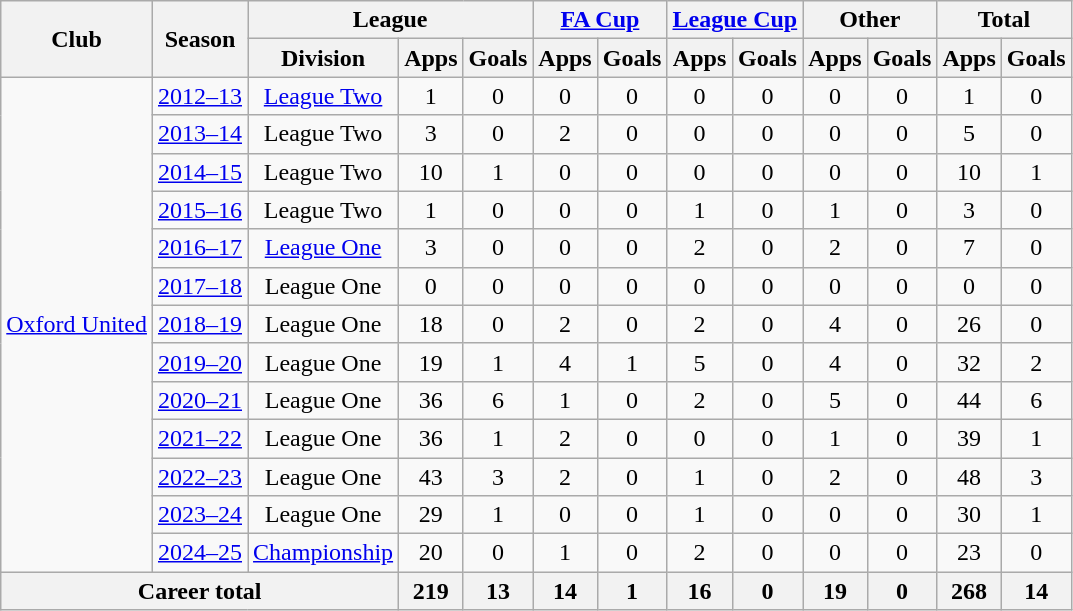<table class="wikitable" style="text-align: center">
<tr>
<th rowspan="2">Club</th>
<th rowspan="2">Season</th>
<th colspan="3">League</th>
<th colspan="2"><a href='#'>FA Cup</a></th>
<th colspan="2"><a href='#'>League Cup</a></th>
<th colspan="2">Other</th>
<th colspan="2">Total</th>
</tr>
<tr>
<th>Division</th>
<th>Apps</th>
<th>Goals</th>
<th>Apps</th>
<th>Goals</th>
<th>Apps</th>
<th>Goals</th>
<th>Apps</th>
<th>Goals</th>
<th>Apps</th>
<th>Goals</th>
</tr>
<tr>
<td rowspan="13"><a href='#'>Oxford United</a></td>
<td><a href='#'>2012–13</a></td>
<td><a href='#'>League Two</a></td>
<td>1</td>
<td>0</td>
<td>0</td>
<td>0</td>
<td>0</td>
<td>0</td>
<td>0</td>
<td>0</td>
<td>1</td>
<td>0</td>
</tr>
<tr>
<td><a href='#'>2013–14</a></td>
<td>League Two</td>
<td>3</td>
<td>0</td>
<td>2</td>
<td>0</td>
<td>0</td>
<td>0</td>
<td>0</td>
<td>0</td>
<td>5</td>
<td>0</td>
</tr>
<tr>
<td><a href='#'>2014–15</a></td>
<td>League Two</td>
<td>10</td>
<td>1</td>
<td>0</td>
<td>0</td>
<td>0</td>
<td>0</td>
<td>0</td>
<td>0</td>
<td>10</td>
<td>1</td>
</tr>
<tr>
<td><a href='#'>2015–16</a></td>
<td>League Two</td>
<td>1</td>
<td>0</td>
<td>0</td>
<td>0</td>
<td>1</td>
<td>0</td>
<td>1</td>
<td>0</td>
<td>3</td>
<td>0</td>
</tr>
<tr>
<td><a href='#'>2016–17</a></td>
<td><a href='#'>League One</a></td>
<td>3</td>
<td>0</td>
<td>0</td>
<td>0</td>
<td>2</td>
<td>0</td>
<td>2</td>
<td>0</td>
<td>7</td>
<td>0</td>
</tr>
<tr>
<td><a href='#'>2017–18</a></td>
<td>League One</td>
<td>0</td>
<td>0</td>
<td>0</td>
<td>0</td>
<td>0</td>
<td>0</td>
<td>0</td>
<td>0</td>
<td>0</td>
<td>0</td>
</tr>
<tr>
<td><a href='#'>2018–19</a></td>
<td>League One</td>
<td>18</td>
<td>0</td>
<td>2</td>
<td>0</td>
<td>2</td>
<td>0</td>
<td>4</td>
<td>0</td>
<td>26</td>
<td>0</td>
</tr>
<tr>
<td><a href='#'>2019–20</a></td>
<td>League One</td>
<td>19</td>
<td>1</td>
<td>4</td>
<td>1</td>
<td>5</td>
<td>0</td>
<td>4</td>
<td>0</td>
<td>32</td>
<td>2</td>
</tr>
<tr>
<td><a href='#'>2020–21</a></td>
<td>League One</td>
<td>36</td>
<td>6</td>
<td>1</td>
<td>0</td>
<td>2</td>
<td>0</td>
<td>5</td>
<td>0</td>
<td>44</td>
<td>6</td>
</tr>
<tr>
<td><a href='#'>2021–22</a></td>
<td>League One</td>
<td>36</td>
<td>1</td>
<td>2</td>
<td>0</td>
<td>0</td>
<td>0</td>
<td>1</td>
<td>0</td>
<td>39</td>
<td>1</td>
</tr>
<tr>
<td><a href='#'>2022–23</a></td>
<td>League One</td>
<td>43</td>
<td>3</td>
<td>2</td>
<td>0</td>
<td>1</td>
<td>0</td>
<td>2</td>
<td>0</td>
<td>48</td>
<td>3</td>
</tr>
<tr>
<td><a href='#'>2023–24</a></td>
<td>League One</td>
<td>29</td>
<td>1</td>
<td>0</td>
<td>0</td>
<td>1</td>
<td>0</td>
<td>0</td>
<td>0</td>
<td>30</td>
<td>1</td>
</tr>
<tr>
<td><a href='#'>2024–25</a></td>
<td><a href='#'>Championship</a></td>
<td>20</td>
<td>0</td>
<td>1</td>
<td>0</td>
<td>2</td>
<td>0</td>
<td>0</td>
<td>0</td>
<td>23</td>
<td>0</td>
</tr>
<tr>
<th colspan="3">Career total</th>
<th>219</th>
<th>13</th>
<th>14</th>
<th>1</th>
<th>16</th>
<th>0</th>
<th>19</th>
<th>0</th>
<th>268</th>
<th>14</th>
</tr>
</table>
